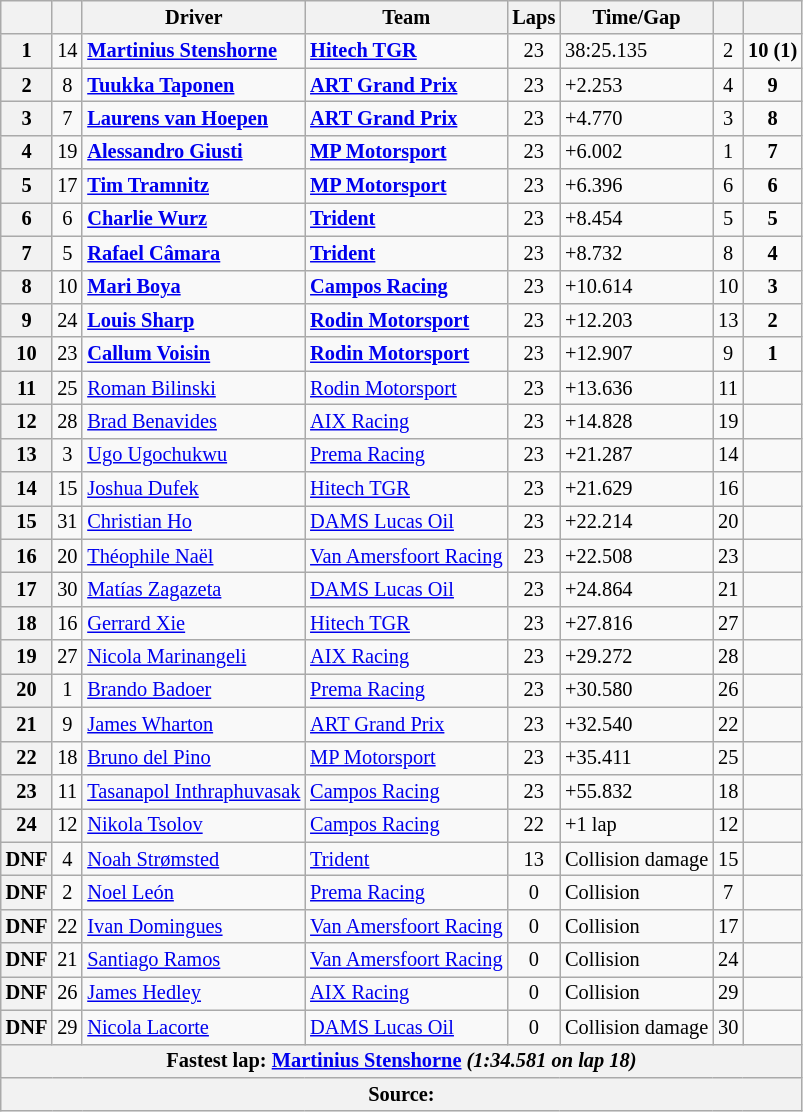<table class="wikitable" style="font-size:85%">
<tr>
<th></th>
<th></th>
<th>Driver</th>
<th>Team</th>
<th>Laps</th>
<th>Time/Gap</th>
<th></th>
<th></th>
</tr>
<tr>
<th>1</th>
<td align="center">14</td>
<td> <strong><a href='#'>Martinius Stenshorne</a></strong></td>
<td><strong><a href='#'>Hitech TGR</a></strong></td>
<td align="center">23</td>
<td>38:25.135</td>
<td align="center">2</td>
<td align="center"><strong>10 (1)</strong></td>
</tr>
<tr>
<th>2</th>
<td align="center">8</td>
<td> <strong><a href='#'>Tuukka Taponen</a></strong></td>
<td><strong><a href='#'>ART Grand Prix</a></strong></td>
<td align="center">23</td>
<td>+2.253</td>
<td align="center">4</td>
<td align="center"><strong>9</strong></td>
</tr>
<tr>
<th>3</th>
<td align="center">7</td>
<td> <strong><a href='#'>Laurens van Hoepen</a></strong></td>
<td><strong><a href='#'>ART Grand Prix</a></strong></td>
<td align="center">23</td>
<td>+4.770</td>
<td align="center">3</td>
<td align="center"><strong>8</strong></td>
</tr>
<tr>
<th>4</th>
<td align="center">19</td>
<td> <strong><a href='#'>Alessandro Giusti</a></strong></td>
<td><strong><a href='#'>MP Motorsport</a></strong></td>
<td align="center">23</td>
<td>+6.002</td>
<td align="center">1</td>
<td align="center"><strong>7</strong></td>
</tr>
<tr>
<th>5</th>
<td align="center">17</td>
<td> <strong><a href='#'>Tim Tramnitz</a></strong></td>
<td><strong><a href='#'>MP Motorsport</a></strong></td>
<td align="center">23</td>
<td>+6.396</td>
<td align="center">6</td>
<td align="center"><strong>6</strong></td>
</tr>
<tr>
<th>6</th>
<td align="center">6</td>
<td> <strong><a href='#'>Charlie Wurz</a></strong></td>
<td><strong><a href='#'>Trident</a></strong></td>
<td align="center">23</td>
<td>+8.454</td>
<td align="center">5</td>
<td align="center"><strong>5</strong></td>
</tr>
<tr>
<th>7</th>
<td align="center">5</td>
<td> <strong><a href='#'>Rafael Câmara</a></strong></td>
<td><strong><a href='#'>Trident</a></strong></td>
<td align="center">23</td>
<td>+8.732</td>
<td align="center">8</td>
<td align="center"><strong>4</strong></td>
</tr>
<tr>
<th>8</th>
<td align="center">10</td>
<td> <strong><a href='#'>Mari Boya</a></strong></td>
<td><strong><a href='#'>Campos Racing</a></strong></td>
<td align="center">23</td>
<td>+10.614</td>
<td align="center">10</td>
<td align="center"><strong>3</strong></td>
</tr>
<tr>
<th>9</th>
<td align="center">24</td>
<td> <strong><a href='#'>Louis Sharp</a></strong></td>
<td><strong><a href='#'>Rodin Motorsport</a></strong></td>
<td align="center">23</td>
<td>+12.203</td>
<td align="center">13</td>
<td align="center"><strong>2</strong></td>
</tr>
<tr>
<th>10</th>
<td align="center">23</td>
<td> <strong><a href='#'>Callum Voisin</a></strong></td>
<td><strong><a href='#'>Rodin Motorsport</a></strong></td>
<td align="center">23</td>
<td>+12.907</td>
<td align="center">9</td>
<td align="center"><strong>1</strong></td>
</tr>
<tr>
<th>11</th>
<td align="center">25</td>
<td> <a href='#'>Roman Bilinski</a></td>
<td><a href='#'>Rodin Motorsport</a></td>
<td align="center">23</td>
<td>+13.636</td>
<td align="center">11</td>
<td align="center"></td>
</tr>
<tr>
<th>12</th>
<td align="center">28</td>
<td> <a href='#'>Brad Benavides</a></td>
<td><a href='#'>AIX Racing</a></td>
<td align="center">23</td>
<td>+14.828</td>
<td align="center">19</td>
<td align="center"></td>
</tr>
<tr>
<th>13</th>
<td align="center">3</td>
<td> <a href='#'>Ugo Ugochukwu</a></td>
<td><a href='#'>Prema Racing</a></td>
<td align="center">23</td>
<td>+21.287</td>
<td align="center">14</td>
<td align="center"></td>
</tr>
<tr>
<th>14</th>
<td align="center">15</td>
<td> <a href='#'>Joshua Dufek</a></td>
<td><a href='#'>Hitech TGR</a></td>
<td align="center">23</td>
<td>+21.629</td>
<td align="center">16</td>
<td align="center"></td>
</tr>
<tr>
<th>15</th>
<td align="center">31</td>
<td> <a href='#'>Christian Ho</a></td>
<td><a href='#'>DAMS Lucas Oil</a></td>
<td align="center">23</td>
<td>+22.214</td>
<td align="center">20</td>
<td align="center"></td>
</tr>
<tr>
<th>16</th>
<td align="center">20</td>
<td> <a href='#'>Théophile Naël</a></td>
<td><a href='#'>Van Amersfoort Racing</a></td>
<td align="center">23</td>
<td>+22.508</td>
<td align="center">23</td>
<td align="center"></td>
</tr>
<tr>
<th>17</th>
<td align="center">30</td>
<td> <a href='#'>Matías Zagazeta</a></td>
<td><a href='#'>DAMS Lucas Oil</a></td>
<td align="center">23</td>
<td>+24.864</td>
<td align="center">21</td>
<td align="center"></td>
</tr>
<tr>
<th>18</th>
<td align="center">16</td>
<td> <a href='#'>Gerrard Xie</a></td>
<td><a href='#'>Hitech TGR</a></td>
<td align="center">23</td>
<td>+27.816</td>
<td align="center">27</td>
<td align="center"></td>
</tr>
<tr>
<th>19</th>
<td align="center">27</td>
<td> <a href='#'>Nicola Marinangeli</a></td>
<td><a href='#'>AIX Racing</a></td>
<td align="center">23</td>
<td>+29.272</td>
<td align="center">28</td>
<td align="center"></td>
</tr>
<tr>
<th>20</th>
<td align="center">1</td>
<td> <a href='#'>Brando Badoer</a></td>
<td><a href='#'>Prema Racing</a></td>
<td align="center">23</td>
<td>+30.580</td>
<td align="center">26</td>
<td align="center"></td>
</tr>
<tr>
<th>21</th>
<td align="center">9</td>
<td> <a href='#'>James Wharton</a></td>
<td><a href='#'>ART Grand Prix</a></td>
<td align="center">23</td>
<td>+32.540</td>
<td align="center">22</td>
<td align="center"></td>
</tr>
<tr>
<th>22</th>
<td align="center">18</td>
<td> <a href='#'>Bruno del Pino</a></td>
<td><a href='#'>MP Motorsport</a></td>
<td align="center">23</td>
<td>+35.411</td>
<td align="center">25</td>
<td align="center"></td>
</tr>
<tr>
<th>23</th>
<td align="center">11</td>
<td> <a href='#'>Tasanapol Inthraphuvasak</a></td>
<td><a href='#'>Campos Racing</a></td>
<td align="center">23</td>
<td>+55.832</td>
<td align="center">18</td>
<td align="center"></td>
</tr>
<tr>
<th>24</th>
<td align="center">12</td>
<td> <a href='#'>Nikola Tsolov</a></td>
<td><a href='#'>Campos Racing</a></td>
<td align="center">22</td>
<td>+1 lap</td>
<td align="center">12</td>
<td align="center"></td>
</tr>
<tr>
<th>DNF</th>
<td align="center">4</td>
<td> <a href='#'>Noah Strømsted</a></td>
<td><a href='#'>Trident</a></td>
<td align="center">13</td>
<td>Collision damage</td>
<td align="center">15</td>
<td align="center"></td>
</tr>
<tr>
<th>DNF</th>
<td align="center">2</td>
<td> <a href='#'>Noel León</a></td>
<td><a href='#'>Prema Racing</a></td>
<td align="center">0</td>
<td>Collision</td>
<td align="center">7</td>
<td align="center"></td>
</tr>
<tr>
<th>DNF</th>
<td align="center">22</td>
<td> <a href='#'>Ivan Domingues</a></td>
<td><a href='#'>Van Amersfoort Racing</a></td>
<td align="center">0</td>
<td>Collision</td>
<td align="center">17</td>
<td align="center"></td>
</tr>
<tr>
<th>DNF</th>
<td align="center">21</td>
<td> <a href='#'>Santiago Ramos</a></td>
<td><a href='#'>Van Amersfoort Racing</a></td>
<td align="center">0</td>
<td>Collision</td>
<td align="center">24</td>
<td align="center"></td>
</tr>
<tr>
<th>DNF</th>
<td align="center">26</td>
<td> <a href='#'>James Hedley</a></td>
<td><a href='#'>AIX Racing</a></td>
<td align="center">0</td>
<td>Collision</td>
<td align="center">29</td>
<td align="center"></td>
</tr>
<tr>
<th>DNF</th>
<td align="center">29</td>
<td> <a href='#'>Nicola Lacorte</a></td>
<td><a href='#'>DAMS Lucas Oil</a></td>
<td align="center">0</td>
<td>Collision damage</td>
<td align="center">30</td>
<td align="center"></td>
</tr>
<tr>
<th colspan="8">Fastest lap:  <a href='#'>Martinius Stenshorne</a> <em>(1:34.581 on lap 18)</em></th>
</tr>
<tr>
<th colspan="8">Source:</th>
</tr>
</table>
